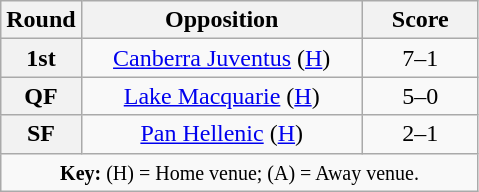<table class="wikitable plainrowheaders" style="text-align:center">
<tr>
<th scope="col" style="width:25px">Round</th>
<th scope="col" style="width:180px">Opposition</th>
<th scope="col" style="width:70px">Score</th>
</tr>
<tr>
<th scope=row style="text-align:center">1st</th>
<td><a href='#'>Canberra Juventus</a> (<a href='#'>H</a>)</td>
<td>7–1</td>
</tr>
<tr>
<th scope=row style="text-align:center">QF</th>
<td><a href='#'>Lake Macquarie</a> (<a href='#'>H</a>)</td>
<td>5–0</td>
</tr>
<tr>
<th scope=row style="text-align:center">SF</th>
<td><a href='#'>Pan Hellenic</a> (<a href='#'>H</a>)</td>
<td>2–1</td>
</tr>
<tr>
<td colspan="3"><small><strong>Key:</strong> (H) = Home venue; (A) = Away venue.</small></td>
</tr>
</table>
